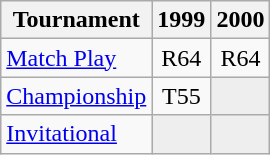<table class="wikitable" style="text-align:center;">
<tr>
<th>Tournament</th>
<th>1999</th>
<th>2000</th>
</tr>
<tr>
<td align="left"><a href='#'>Match Play</a></td>
<td>R64</td>
<td>R64</td>
</tr>
<tr>
<td align="left"><a href='#'>Championship</a></td>
<td>T55</td>
<td style="background:#eeeeee;"></td>
</tr>
<tr>
<td align="left"><a href='#'>Invitational</a></td>
<td style="background:#eeeeee;"></td>
<td style="background:#eeeeee;"></td>
</tr>
</table>
